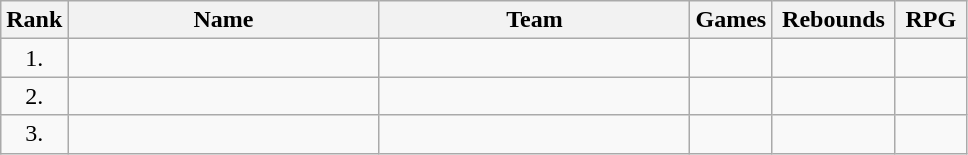<table class="wikitable sortable" style="text-align: center;">
<tr>
<th>Rank</th>
<th width=200>Name</th>
<th width=200>Team</th>
<th>Games</th>
<th width=75>Rebounds</th>
<th width=40>RPG</th>
</tr>
<tr>
<td>1.</td>
<td align="left"></td>
<td align="left"></td>
<td></td>
<td></td>
<td></td>
</tr>
<tr>
<td>2.</td>
<td align="left"></td>
<td align="left"></td>
<td></td>
<td></td>
<td></td>
</tr>
<tr>
<td>3.</td>
<td align="left"></td>
<td align="left"></td>
<td></td>
<td></td>
<td></td>
</tr>
</table>
